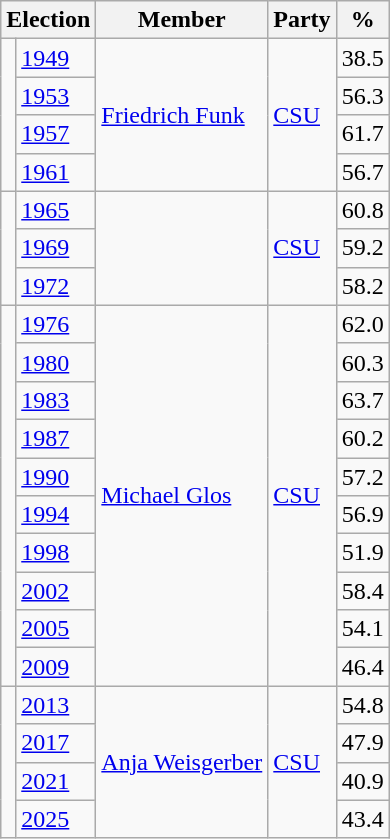<table class=wikitable>
<tr>
<th colspan=2>Election</th>
<th>Member</th>
<th>Party</th>
<th>%</th>
</tr>
<tr>
<td rowspan=4 bgcolor=></td>
<td><a href='#'>1949</a></td>
<td rowspan=4><a href='#'>Friedrich Funk</a></td>
<td rowspan=4><a href='#'>CSU</a></td>
<td align=right>38.5</td>
</tr>
<tr>
<td><a href='#'>1953</a></td>
<td align=right>56.3</td>
</tr>
<tr>
<td><a href='#'>1957</a></td>
<td align=right>61.7</td>
</tr>
<tr>
<td><a href='#'>1961</a></td>
<td align=right>56.7</td>
</tr>
<tr>
<td rowspan=3 bgcolor=></td>
<td><a href='#'>1965</a></td>
<td rowspan=3></td>
<td rowspan=3><a href='#'>CSU</a></td>
<td align=right>60.8</td>
</tr>
<tr>
<td><a href='#'>1969</a></td>
<td align=right>59.2</td>
</tr>
<tr>
<td><a href='#'>1972</a></td>
<td align=right>58.2</td>
</tr>
<tr>
<td rowspan=10 bgcolor=></td>
<td><a href='#'>1976</a></td>
<td rowspan=10><a href='#'>Michael Glos</a></td>
<td rowspan=10><a href='#'>CSU</a></td>
<td align=right>62.0</td>
</tr>
<tr>
<td><a href='#'>1980</a></td>
<td align=right>60.3</td>
</tr>
<tr>
<td><a href='#'>1983</a></td>
<td align=right>63.7</td>
</tr>
<tr>
<td><a href='#'>1987</a></td>
<td align=right>60.2</td>
</tr>
<tr>
<td><a href='#'>1990</a></td>
<td align=right>57.2</td>
</tr>
<tr>
<td><a href='#'>1994</a></td>
<td align=right>56.9</td>
</tr>
<tr>
<td><a href='#'>1998</a></td>
<td align=right>51.9</td>
</tr>
<tr>
<td><a href='#'>2002</a></td>
<td align=right>58.4</td>
</tr>
<tr>
<td><a href='#'>2005</a></td>
<td align=right>54.1</td>
</tr>
<tr>
<td><a href='#'>2009</a></td>
<td align=right>46.4</td>
</tr>
<tr>
<td rowspan=4 bgcolor=></td>
<td><a href='#'>2013</a></td>
<td rowspan=4><a href='#'>Anja Weisgerber</a></td>
<td rowspan=4><a href='#'>CSU</a></td>
<td align=right>54.8</td>
</tr>
<tr>
<td><a href='#'>2017</a></td>
<td align=right>47.9</td>
</tr>
<tr>
<td><a href='#'>2021</a></td>
<td align=right>40.9</td>
</tr>
<tr>
<td><a href='#'>2025</a></td>
<td align=right>43.4</td>
</tr>
</table>
